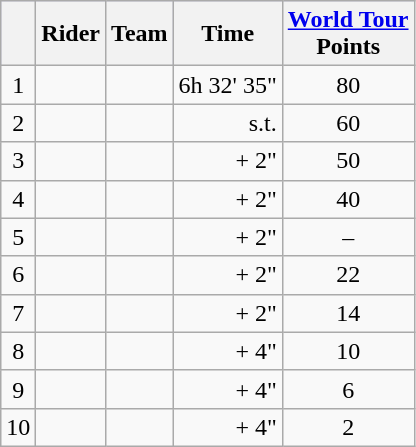<table class="wikitable">
<tr style="background:#ccccff;">
<th></th>
<th>Rider</th>
<th>Team</th>
<th>Time</th>
<th><a href='#'>World Tour</a> <br>Points</th>
</tr>
<tr>
<td align=center>1</td>
<td></td>
<td></td>
<td align=right>6h 32' 35"</td>
<td align=center>80</td>
</tr>
<tr>
<td align=center>2</td>
<td></td>
<td></td>
<td align=right>s.t.</td>
<td align=center>60</td>
</tr>
<tr>
<td align=center>3</td>
<td></td>
<td></td>
<td align=right>+ 2"</td>
<td align=center>50</td>
</tr>
<tr>
<td align=center>4</td>
<td></td>
<td></td>
<td align=right>+ 2"</td>
<td align=center>40</td>
</tr>
<tr>
<td align=center>5</td>
<td></td>
<td></td>
<td align=right>+ 2"</td>
<td align=center>–</td>
</tr>
<tr>
<td align=center>6</td>
<td></td>
<td></td>
<td align=right>+ 2"</td>
<td align=center>22</td>
</tr>
<tr>
<td align=center>7</td>
<td></td>
<td></td>
<td align=right>+ 2"</td>
<td align=center>14</td>
</tr>
<tr>
<td align=center>8</td>
<td></td>
<td></td>
<td align=right>+ 4"</td>
<td align=center>10</td>
</tr>
<tr>
<td align=center>9</td>
<td></td>
<td></td>
<td align=right>+ 4"</td>
<td align=center>6</td>
</tr>
<tr>
<td align=center>10</td>
<td></td>
<td></td>
<td align=right>+ 4"</td>
<td align=center>2</td>
</tr>
</table>
